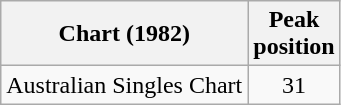<table class="wikitable sortable">
<tr>
<th>Chart (1982)</th>
<th>Peak<br>position</th>
</tr>
<tr>
<td>Australian Singles Chart</td>
<td style="text-align:center;">31</td>
</tr>
</table>
